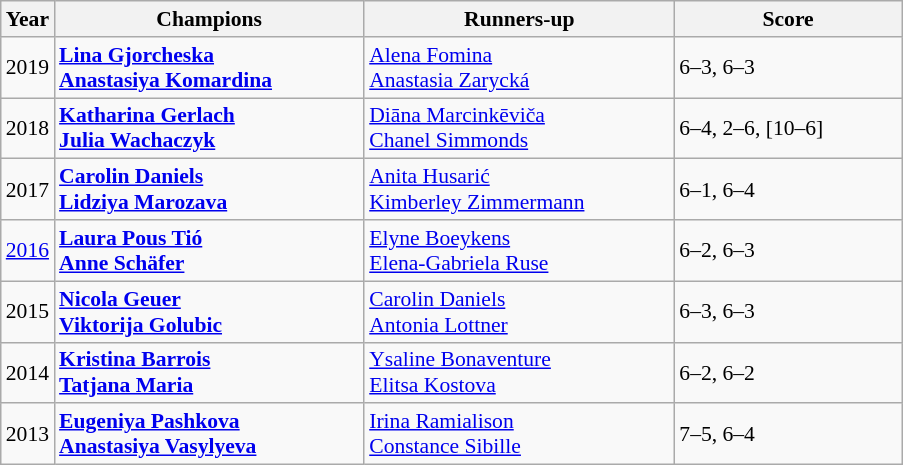<table class="wikitable" style="font-size:90%">
<tr>
<th>Year</th>
<th width="200">Champions</th>
<th width="200">Runners-up</th>
<th width="145">Score</th>
</tr>
<tr>
<td>2019</td>
<td> <strong><a href='#'>Lina Gjorcheska</a></strong> <br>  <strong><a href='#'>Anastasiya Komardina</a></strong></td>
<td> <a href='#'>Alena Fomina</a> <br>  <a href='#'>Anastasia Zarycká</a></td>
<td>6–3, 6–3</td>
</tr>
<tr>
<td>2018</td>
<td> <strong><a href='#'>Katharina Gerlach</a></strong> <br>  <strong><a href='#'>Julia Wachaczyk</a></strong></td>
<td> <a href='#'>Diāna Marcinkēviča</a> <br>  <a href='#'>Chanel Simmonds</a></td>
<td>6–4, 2–6, [10–6]</td>
</tr>
<tr>
<td>2017</td>
<td> <strong><a href='#'>Carolin Daniels</a></strong> <br>  <strong><a href='#'>Lidziya Marozava</a></strong></td>
<td> <a href='#'>Anita Husarić</a> <br>  <a href='#'>Kimberley Zimmermann</a></td>
<td>6–1, 6–4</td>
</tr>
<tr>
<td><a href='#'>2016</a></td>
<td> <strong><a href='#'>Laura Pous Tió</a></strong> <br>  <strong><a href='#'>Anne Schäfer</a></strong></td>
<td> <a href='#'>Elyne Boeykens</a> <br>  <a href='#'>Elena-Gabriela Ruse</a></td>
<td>6–2, 6–3</td>
</tr>
<tr>
<td>2015</td>
<td> <strong><a href='#'>Nicola Geuer</a></strong> <br>  <strong><a href='#'>Viktorija Golubic</a></strong></td>
<td> <a href='#'>Carolin Daniels</a> <br>  <a href='#'>Antonia Lottner</a></td>
<td>6–3, 6–3</td>
</tr>
<tr>
<td>2014</td>
<td> <strong><a href='#'>Kristina Barrois</a></strong> <br>  <strong><a href='#'>Tatjana Maria</a></strong></td>
<td> <a href='#'>Ysaline Bonaventure</a> <br>  <a href='#'>Elitsa Kostova</a></td>
<td>6–2, 6–2</td>
</tr>
<tr>
<td>2013</td>
<td> <strong><a href='#'>Eugeniya Pashkova</a></strong> <br>  <strong><a href='#'>Anastasiya Vasylyeva</a></strong></td>
<td> <a href='#'>Irina Ramialison</a> <br>  <a href='#'>Constance Sibille</a></td>
<td>7–5, 6–4</td>
</tr>
</table>
